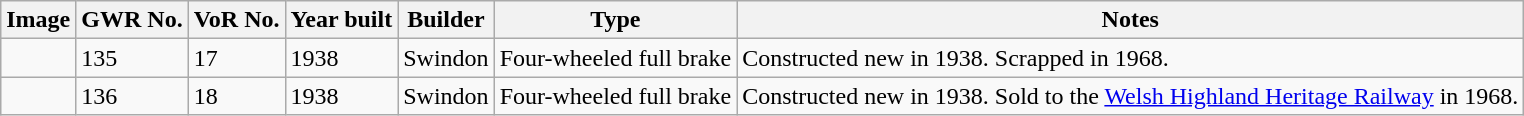<table class="wikitable sortable">
<tr>
<th>Image</th>
<th>GWR No.</th>
<th>VoR No.</th>
<th>Year built</th>
<th>Builder</th>
<th>Type</th>
<th>Notes</th>
</tr>
<tr>
<td></td>
<td>135</td>
<td>17</td>
<td>1938</td>
<td>Swindon</td>
<td>Four-wheeled full brake</td>
<td>Constructed new in 1938. Scrapped in 1968.</td>
</tr>
<tr>
<td></td>
<td>136</td>
<td>18</td>
<td>1938</td>
<td>Swindon</td>
<td>Four-wheeled full brake</td>
<td>Constructed new in 1938. Sold to the <a href='#'>Welsh Highland Heritage Railway</a> in 1968.</td>
</tr>
</table>
